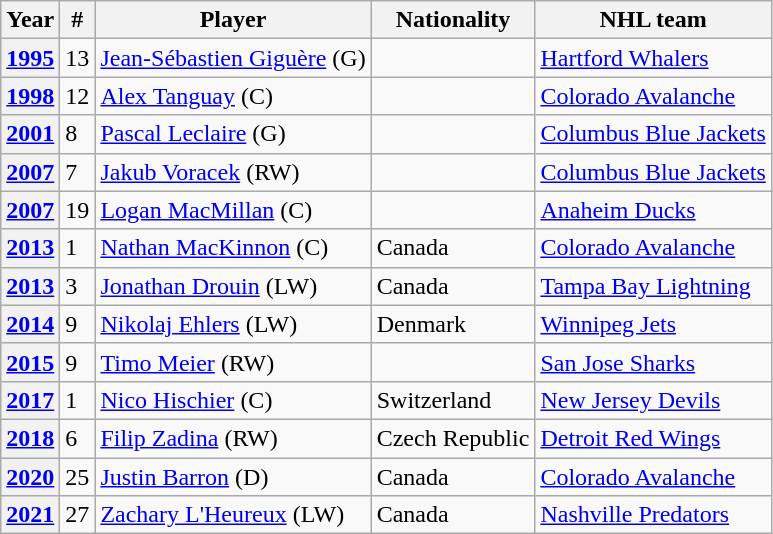<table class="wikitable">
<tr>
<th bgcolor="#DDDDFF" width:3.25%;">Year</th>
<th bgcolor="#DDDDFF" width:2.50%;">#</th>
<th bgcolor="#DDDDFF" width:18.0%;">Player</th>
<th bgcolor="#DDDDFF" width:18.0%;">Nationality</th>
<th bgcolor="#DDDDFF" width:18.0%;">NHL team</th>
</tr>
<tr>
<th><a href='#'>1995</a></th>
<td>13</td>
<td><a href='#'>Jean-Sébastien Giguère</a> (G)</td>
<td></td>
<td><a href='#'>Hartford Whalers</a></td>
</tr>
<tr>
<th><a href='#'>1998</a></th>
<td>12</td>
<td><a href='#'>Alex Tanguay</a> (C)</td>
<td></td>
<td><a href='#'>Colorado Avalanche</a></td>
</tr>
<tr>
<th><a href='#'>2001</a></th>
<td>8</td>
<td><a href='#'>Pascal Leclaire</a> (G)</td>
<td></td>
<td><a href='#'>Columbus Blue Jackets</a></td>
</tr>
<tr>
<th><a href='#'>2007</a></th>
<td>7</td>
<td><a href='#'>Jakub Voracek</a> (RW)</td>
<td></td>
<td><a href='#'>Columbus Blue Jackets</a></td>
</tr>
<tr>
<th><a href='#'>2007</a></th>
<td>19</td>
<td><a href='#'>Logan MacMillan</a> (C)</td>
<td></td>
<td><a href='#'>Anaheim Ducks</a></td>
</tr>
<tr>
<th><a href='#'>2013</a></th>
<td>1</td>
<td><a href='#'>Nathan MacKinnon</a> (C)</td>
<td> Canada</td>
<td><a href='#'>Colorado Avalanche</a></td>
</tr>
<tr>
<th><a href='#'>2013</a></th>
<td>3</td>
<td><a href='#'>Jonathan Drouin</a> (LW)</td>
<td> Canada</td>
<td><a href='#'>Tampa Bay Lightning</a></td>
</tr>
<tr>
<th><a href='#'>2014</a></th>
<td>9</td>
<td><a href='#'>Nikolaj Ehlers</a> (LW)</td>
<td> Denmark</td>
<td><a href='#'>Winnipeg Jets</a></td>
</tr>
<tr>
<th><a href='#'>2015</a></th>
<td>9</td>
<td><a href='#'>Timo Meier</a> (RW)</td>
<td></td>
<td><a href='#'>San Jose Sharks</a></td>
</tr>
<tr>
<th><a href='#'>2017</a></th>
<td>1</td>
<td><a href='#'>Nico Hischier</a> (C)</td>
<td> Switzerland</td>
<td><a href='#'>New Jersey Devils</a></td>
</tr>
<tr>
<th><a href='#'>2018</a></th>
<td>6</td>
<td><a href='#'>Filip Zadina</a> (RW)</td>
<td> Czech Republic</td>
<td><a href='#'>Detroit Red Wings</a></td>
</tr>
<tr>
<th><a href='#'>2020</a></th>
<td>25</td>
<td><a href='#'>Justin Barron</a> (D)</td>
<td> Canada</td>
<td><a href='#'>Colorado Avalanche</a></td>
</tr>
<tr>
<th><a href='#'>2021</a></th>
<td>27</td>
<td><a href='#'>Zachary L'Heureux</a> (LW)</td>
<td> Canada</td>
<td><a href='#'>Nashville Predators</a></td>
</tr>
</table>
